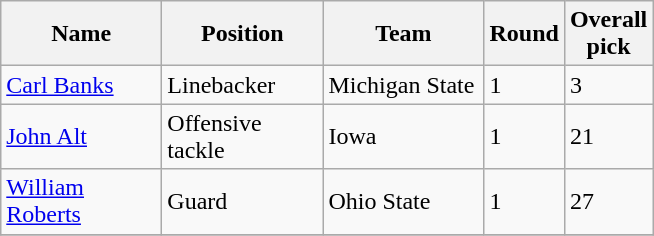<table class="sortable wikitable">
<tr>
<th width="100">Name</th>
<th width="100">Position</th>
<th width="100">Team</th>
<th width="25">Round</th>
<th width="25">Overall pick</th>
</tr>
<tr align="left" bgcolor="">
<td><a href='#'>Carl Banks</a></td>
<td>Linebacker</td>
<td>Michigan State</td>
<td>1</td>
<td>3</td>
</tr>
<tr align="left" bgcolor="">
<td><a href='#'>John Alt</a></td>
<td>Offensive tackle</td>
<td>Iowa</td>
<td>1</td>
<td>21</td>
</tr>
<tr align="left" bgcolor="">
<td><a href='#'>William Roberts</a></td>
<td>Guard</td>
<td>Ohio State</td>
<td>1</td>
<td>27</td>
</tr>
<tr>
</tr>
</table>
